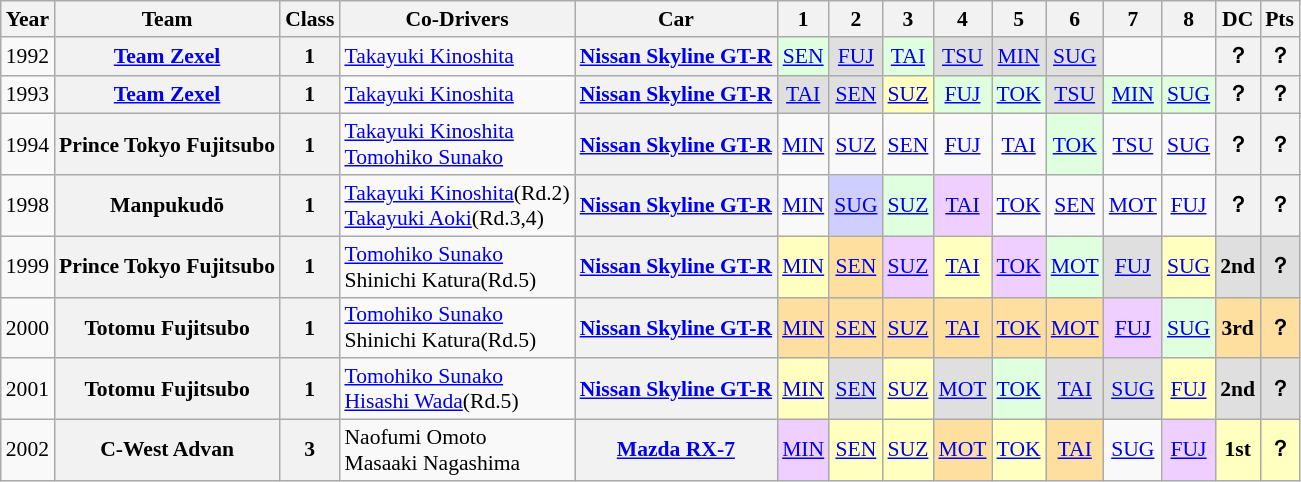<table class="wikitable" style="text-align:center; font-size:90%">
<tr>
<th>Year</th>
<th>Team</th>
<th>Class</th>
<th>Co-Drivers</th>
<th>Car</th>
<th>1</th>
<th>2</th>
<th>3</th>
<th>4</th>
<th>5</th>
<th>6</th>
<th>7</th>
<th>8</th>
<th>DC</th>
<th>Pts</th>
</tr>
<tr>
<td>1992</td>
<th><a href='#'>Team Zexel</a></th>
<th>1</th>
<td align="left"> <a href='#'>Takayuki Kinoshita</a></td>
<th><a href='#'>Nissan Skyline GT-R</a></th>
<td style="background:#DFFFDF;"><a href='#'>SEN</a><br></td>
<td style="background:#DFDFDF;"><a href='#'>FUJ</a><br></td>
<td style="background:#DFFFDF;"><a href='#'>TAI</a><br></td>
<td style="background:#DFDFDF;"><a href='#'>TSU</a><br></td>
<td style="background:#DFDFDF;"><a href='#'>MIN</a><br></td>
<td style="background:#DFDFDF;"><a href='#'>SUG</a><br></td>
<td></td>
<td></td>
<th>？</th>
<th>？</th>
</tr>
<tr>
<td>1993</td>
<th><a href='#'>Team Zexel</a></th>
<th>1</th>
<td align="left"> <a href='#'>Takayuki Kinoshita</a></td>
<th><a href='#'>Nissan Skyline GT-R</a></th>
<td style="background:#DFDFDF;"><a href='#'>TAI</a><br></td>
<td style="background:#DFDFDF;"><a href='#'>SEN</a><br></td>
<td style="background:#FFFFBF;"><a href='#'>SUZ</a><br></td>
<td style="background:#DFFFDF;"><a href='#'>FUJ</a><br></td>
<td style="background:#DFFFDF;"><a href='#'>TOK</a><br></td>
<td style="background:#DFDFDF;"><a href='#'>TSU</a><br></td>
<td style="background:#DFFFDF;"><a href='#'>MIN</a><br></td>
<td style="background:#DFFFDF;"><a href='#'>SUG</a><br></td>
<th>？</th>
<th>？</th>
</tr>
<tr>
<td>1994</td>
<th>Prince Tokyo Fujitsubo</th>
<th>1</th>
<td align="left"> <a href='#'>Takayuki Kinoshita</a><br> <a href='#'>Tomohiko Sunako</a></td>
<th><a href='#'>Nissan Skyline GT-R</a></th>
<td><a href='#'>MIN</a></td>
<td><a href='#'>SUZ</a></td>
<td><a href='#'>SEN</a></td>
<td><a href='#'>FUJ</a></td>
<td><a href='#'>TAI</a></td>
<td style="background:#DFFFDF;"><a href='#'>TOK</a><br></td>
<td><a href='#'>TSU</a></td>
<td><a href='#'>SUG</a></td>
<th>？</th>
<th>？</th>
</tr>
<tr>
<td>1998</td>
<th>Manpukudō</th>
<th>1</th>
<td align="left"> <a href='#'>Takayuki Kinoshita</a>(Rd.2)<br> <a href='#'>Takayuki Aoki</a>(Rd.3,4)</td>
<th><a href='#'>Nissan Skyline GT-R</a></th>
<td><a href='#'>MIN</a></td>
<td style="background:#CFCFFF;"><a href='#'>SUG</a><br></td>
<td style="background:#DFFFDF;"><a href='#'>SUZ</a><br></td>
<td style="background:#EFCFFF;"><a href='#'>TAI</a><br></td>
<td><a href='#'>TOK</a></td>
<td><a href='#'>SEN</a></td>
<td><a href='#'>MOT</a></td>
<td><a href='#'>FUJ</a></td>
<th>？</th>
<th>？</th>
</tr>
<tr>
<td>1999</td>
<th>Prince Tokyo Fujitsubo</th>
<th>1</th>
<td align="left"> <a href='#'>Tomohiko Sunako</a><br> Shinichi Katura(Rd.5)</td>
<th><a href='#'>Nissan Skyline GT-R</a></th>
<td style="background:#FFFFBF;"><a href='#'>MIN</a><br></td>
<td style="background:#FFDF9F;"><a href='#'>SEN</a><br></td>
<td style="background:#EFCFFF;"><a href='#'>SUZ</a><br></td>
<td style="background:#FFFFBF;"><a href='#'>TAI</a><br></td>
<td style="background:#EFCFFF;"><a href='#'>TOK</a><br></td>
<td style="background:#DFFFDF;"><a href='#'>MOT</a><br></td>
<td style="background:#DFDFDF;"><a href='#'>FUJ</a><br></td>
<td style="background:#FFFFBF;"><a href='#'>SUG</a><br></td>
<th style="background:#DFDFDF;">2nd</th>
<th style="background:#DFDFDF;">？</th>
</tr>
<tr>
<td>2000</td>
<th>Totomu Fujitsubo</th>
<th>1</th>
<td align="left"> <a href='#'>Tomohiko Sunako</a><br> Shinichi Katura(Rd.5)</td>
<th><a href='#'>Nissan Skyline GT-R</a></th>
<td style="background:#FFDF9F;"><a href='#'>MIN</a><br></td>
<td style="background:#FFDF9F;"><a href='#'>SEN</a><br></td>
<td style="background:#FFDF9F;"><a href='#'>SUZ</a><br></td>
<td style="background:#FFDF9F;"><a href='#'>TAI</a><br></td>
<td style="background:#FFDF9F;"><a href='#'>TOK</a><br></td>
<td style="background:#FFDF9F;"><a href='#'>MOT</a><br></td>
<td style="background:#EFCFFF;"><a href='#'>FUJ</a><br></td>
<td style="background:#DFFFDF;"><a href='#'>SUG</a><br></td>
<th style="background:#FFDF9F;">3rd</th>
<th style="background:#FFDF9F;">？</th>
</tr>
<tr>
<td>2001</td>
<th>Totomu Fujitsubo</th>
<th>1</th>
<td align="left"> <a href='#'>Tomohiko Sunako</a><br> <a href='#'>Hisashi Wada</a>(Rd.5)</td>
<th><a href='#'>Nissan Skyline GT-R</a></th>
<td style="background:#FFFFBF;"><a href='#'>MIN</a><br></td>
<td style="background:#DFDFDF;"><a href='#'>SEN</a><br></td>
<td style="background:#FFFFBF;"><a href='#'>SUZ</a><br></td>
<td style="background:#DFDFDF;"><a href='#'>MOT</a><br></td>
<td style="background:#DFFFDF;"><a href='#'>TOK</a><br></td>
<td style="background:#DFDFDF;"><a href='#'>TAI</a><br></td>
<td style="background:#DFDFDF;"><a href='#'>SUG</a><br></td>
<td style="background:#FFFFBF;"><a href='#'>FUJ</a><br></td>
<th style="background:#DFDFDF;">2nd</th>
<th style="background:#DFDFDF;">？</th>
</tr>
<tr>
<td>2002</td>
<th>C-West Advan</th>
<th>3</th>
<td align="left"> Naofumi Omoto<br> Masaaki Nagashima</td>
<th><a href='#'>Mazda RX-7</a></th>
<td style="background:#EFCFFF;"><a href='#'>MIN</a><br></td>
<td style="background:#FFFFBF;"><a href='#'>SEN</a><br></td>
<td style="background:#FFFFBF;"><a href='#'>SUZ</a><br></td>
<td style="background:#FFDF9F;"><a href='#'>MOT</a><br></td>
<td style="background:#FFFFBF;"><a href='#'>TOK</a><br></td>
<td style="background:#FFDF9F;"><a href='#'>TAI</a><br></td>
<td><a href='#'>SUG</a></td>
<td style="background:#EFCFFF;"><a href='#'>FUJ</a><br></td>
<th style="background:#FFFFBF;">1st</th>
<th style="background:#FFFFBF;">？</th>
</tr>
</table>
